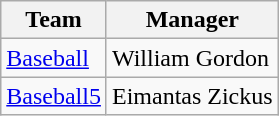<table class="wikitable">
<tr>
<th>Team</th>
<th>Manager</th>
</tr>
<tr>
<td><a href='#'>Baseball</a></td>
<td> William Gordon</td>
</tr>
<tr>
<td><a href='#'>Baseball5</a></td>
<td> Eimantas Zickus</td>
</tr>
</table>
